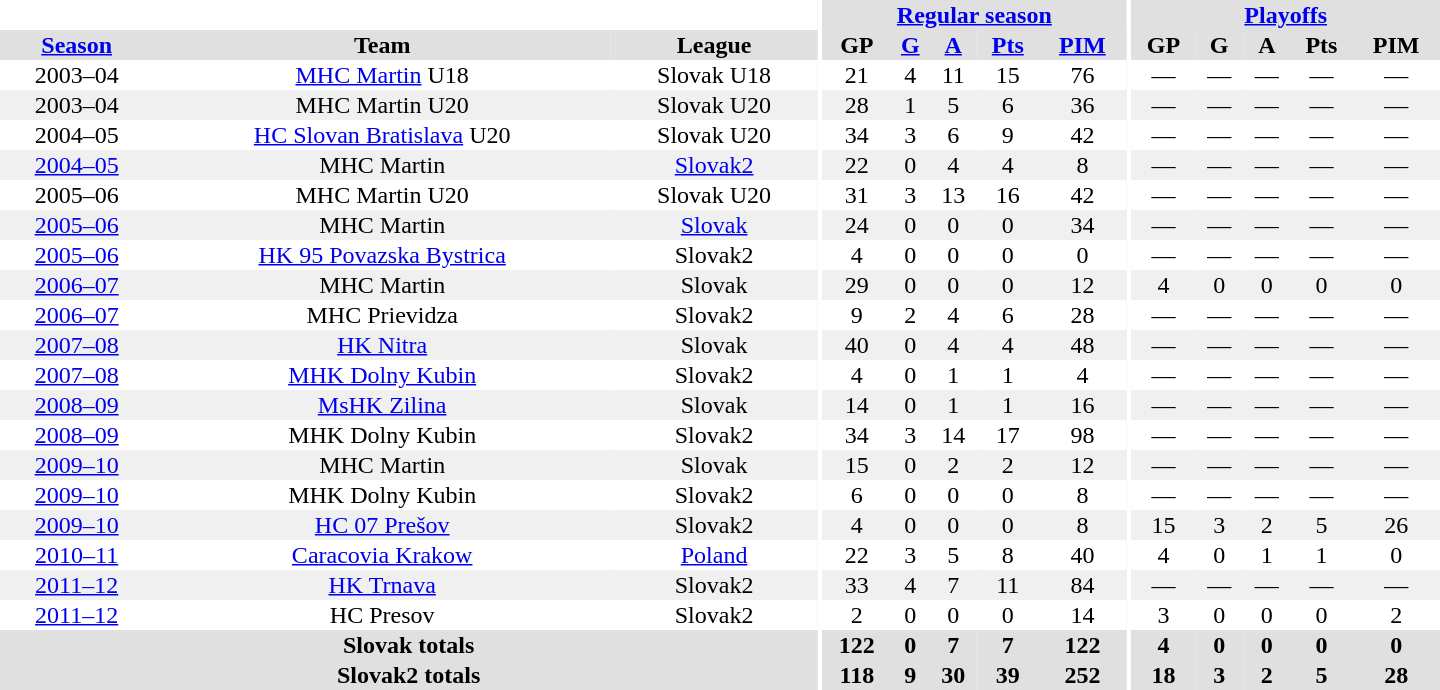<table border="0" cellpadding="1" cellspacing="0" style="text-align:center; width:60em">
<tr bgcolor="#e0e0e0">
<th colspan="3" bgcolor="#ffffff"></th>
<th rowspan="99" bgcolor="#ffffff"></th>
<th colspan="5"><a href='#'>Regular season</a></th>
<th rowspan="99" bgcolor="#ffffff"></th>
<th colspan="5"><a href='#'>Playoffs</a></th>
</tr>
<tr bgcolor="#e0e0e0">
<th><a href='#'>Season</a></th>
<th>Team</th>
<th>League</th>
<th>GP</th>
<th><a href='#'>G</a></th>
<th><a href='#'>A</a></th>
<th><a href='#'>Pts</a></th>
<th><a href='#'>PIM</a></th>
<th>GP</th>
<th>G</th>
<th>A</th>
<th>Pts</th>
<th>PIM</th>
</tr>
<tr>
<td>2003–04</td>
<td><a href='#'>MHC Martin</a> U18</td>
<td>Slovak U18</td>
<td>21</td>
<td>4</td>
<td>11</td>
<td>15</td>
<td>76</td>
<td>—</td>
<td>—</td>
<td>—</td>
<td>—</td>
<td>—</td>
</tr>
<tr bgcolor="#f0f0f0">
<td>2003–04</td>
<td>MHC Martin U20</td>
<td>Slovak U20</td>
<td>28</td>
<td>1</td>
<td>5</td>
<td>6</td>
<td>36</td>
<td>—</td>
<td>—</td>
<td>—</td>
<td>—</td>
<td>—</td>
</tr>
<tr>
<td>2004–05</td>
<td><a href='#'>HC Slovan Bratislava</a> U20</td>
<td>Slovak U20</td>
<td>34</td>
<td>3</td>
<td>6</td>
<td>9</td>
<td>42</td>
<td>—</td>
<td>—</td>
<td>—</td>
<td>—</td>
<td>—</td>
</tr>
<tr bgcolor="#f0f0f0">
<td><a href='#'>2004–05</a></td>
<td>MHC Martin</td>
<td><a href='#'>Slovak2</a></td>
<td>22</td>
<td>0</td>
<td>4</td>
<td>4</td>
<td>8</td>
<td>—</td>
<td>—</td>
<td>—</td>
<td>—</td>
<td>—</td>
</tr>
<tr>
<td>2005–06</td>
<td>MHC Martin U20</td>
<td>Slovak U20</td>
<td>31</td>
<td>3</td>
<td>13</td>
<td>16</td>
<td>42</td>
<td>—</td>
<td>—</td>
<td>—</td>
<td>—</td>
<td>—</td>
</tr>
<tr bgcolor="#f0f0f0">
<td><a href='#'>2005–06</a></td>
<td>MHC Martin</td>
<td><a href='#'>Slovak</a></td>
<td>24</td>
<td>0</td>
<td>0</td>
<td>0</td>
<td>34</td>
<td>—</td>
<td>—</td>
<td>—</td>
<td>—</td>
<td>—</td>
</tr>
<tr>
<td><a href='#'>2005–06</a></td>
<td><a href='#'>HK 95 Povazska Bystrica</a></td>
<td>Slovak2</td>
<td>4</td>
<td>0</td>
<td>0</td>
<td>0</td>
<td>0</td>
<td>—</td>
<td>—</td>
<td>—</td>
<td>—</td>
<td>—</td>
</tr>
<tr bgcolor="#f0f0f0">
<td><a href='#'>2006–07</a></td>
<td>MHC Martin</td>
<td>Slovak</td>
<td>29</td>
<td>0</td>
<td>0</td>
<td>0</td>
<td>12</td>
<td>4</td>
<td>0</td>
<td>0</td>
<td>0</td>
<td>0</td>
</tr>
<tr>
<td><a href='#'>2006–07</a></td>
<td>MHC Prievidza</td>
<td>Slovak2</td>
<td>9</td>
<td>2</td>
<td>4</td>
<td>6</td>
<td>28</td>
<td>—</td>
<td>—</td>
<td>—</td>
<td>—</td>
<td>—</td>
</tr>
<tr bgcolor="#f0f0f0">
<td><a href='#'>2007–08</a></td>
<td><a href='#'>HK Nitra</a></td>
<td>Slovak</td>
<td>40</td>
<td>0</td>
<td>4</td>
<td>4</td>
<td>48</td>
<td>—</td>
<td>—</td>
<td>—</td>
<td>—</td>
<td>—</td>
</tr>
<tr>
<td><a href='#'>2007–08</a></td>
<td><a href='#'>MHK Dolny Kubin</a></td>
<td>Slovak2</td>
<td>4</td>
<td>0</td>
<td>1</td>
<td>1</td>
<td>4</td>
<td>—</td>
<td>—</td>
<td>—</td>
<td>—</td>
<td>—</td>
</tr>
<tr bgcolor="#f0f0f0">
<td><a href='#'>2008–09</a></td>
<td><a href='#'>MsHK Zilina</a></td>
<td>Slovak</td>
<td>14</td>
<td>0</td>
<td>1</td>
<td>1</td>
<td>16</td>
<td>—</td>
<td>—</td>
<td>—</td>
<td>—</td>
<td>—</td>
</tr>
<tr>
<td><a href='#'>2008–09</a></td>
<td>MHK Dolny Kubin</td>
<td>Slovak2</td>
<td>34</td>
<td>3</td>
<td>14</td>
<td>17</td>
<td>98</td>
<td>—</td>
<td>—</td>
<td>—</td>
<td>—</td>
<td>—</td>
</tr>
<tr bgcolor="#f0f0f0">
<td><a href='#'>2009–10</a></td>
<td>MHC Martin</td>
<td>Slovak</td>
<td>15</td>
<td>0</td>
<td>2</td>
<td>2</td>
<td>12</td>
<td>—</td>
<td>—</td>
<td>—</td>
<td>—</td>
<td>—</td>
</tr>
<tr>
<td><a href='#'>2009–10</a></td>
<td>MHK Dolny Kubin</td>
<td>Slovak2</td>
<td>6</td>
<td>0</td>
<td>0</td>
<td>0</td>
<td>8</td>
<td>—</td>
<td>—</td>
<td>—</td>
<td>—</td>
<td>—</td>
</tr>
<tr bgcolor="#f0f0f0">
<td><a href='#'>2009–10</a></td>
<td><a href='#'>HC 07 Prešov</a></td>
<td>Slovak2</td>
<td>4</td>
<td>0</td>
<td>0</td>
<td>0</td>
<td>8</td>
<td>15</td>
<td>3</td>
<td>2</td>
<td>5</td>
<td>26</td>
</tr>
<tr>
<td><a href='#'>2010–11</a></td>
<td><a href='#'>Caracovia Krakow</a></td>
<td><a href='#'>Poland</a></td>
<td>22</td>
<td>3</td>
<td>5</td>
<td>8</td>
<td>40</td>
<td>4</td>
<td>0</td>
<td>1</td>
<td>1</td>
<td>0</td>
</tr>
<tr bgcolor="#f0f0f0">
<td><a href='#'>2011–12</a></td>
<td><a href='#'>HK Trnava</a></td>
<td>Slovak2</td>
<td>33</td>
<td>4</td>
<td>7</td>
<td>11</td>
<td>84</td>
<td>—</td>
<td>—</td>
<td>—</td>
<td>—</td>
<td>—</td>
</tr>
<tr>
<td><a href='#'>2011–12</a></td>
<td>HC Presov</td>
<td>Slovak2</td>
<td>2</td>
<td>0</td>
<td>0</td>
<td>0</td>
<td>14</td>
<td>3</td>
<td>0</td>
<td>0</td>
<td>0</td>
<td>2</td>
</tr>
<tr>
</tr>
<tr ALIGN="center" bgcolor="#e0e0e0">
<th colspan="3">Slovak totals</th>
<th ALIGN="center">122</th>
<th ALIGN="center">0</th>
<th ALIGN="center">7</th>
<th ALIGN="center">7</th>
<th ALIGN="center">122</th>
<th ALIGN="center">4</th>
<th ALIGN="center">0</th>
<th ALIGN="center">0</th>
<th ALIGN="center">0</th>
<th ALIGN="center">0</th>
</tr>
<tr>
</tr>
<tr ALIGN="center" bgcolor="#e0e0e0">
<th colspan="3">Slovak2 totals</th>
<th ALIGN="center">118</th>
<th ALIGN="center">9</th>
<th ALIGN="center">30</th>
<th ALIGN="center">39</th>
<th ALIGN="center">252</th>
<th ALIGN="center">18</th>
<th ALIGN="center">3</th>
<th ALIGN="center">2</th>
<th ALIGN="center">5</th>
<th ALIGN="center">28</th>
</tr>
</table>
